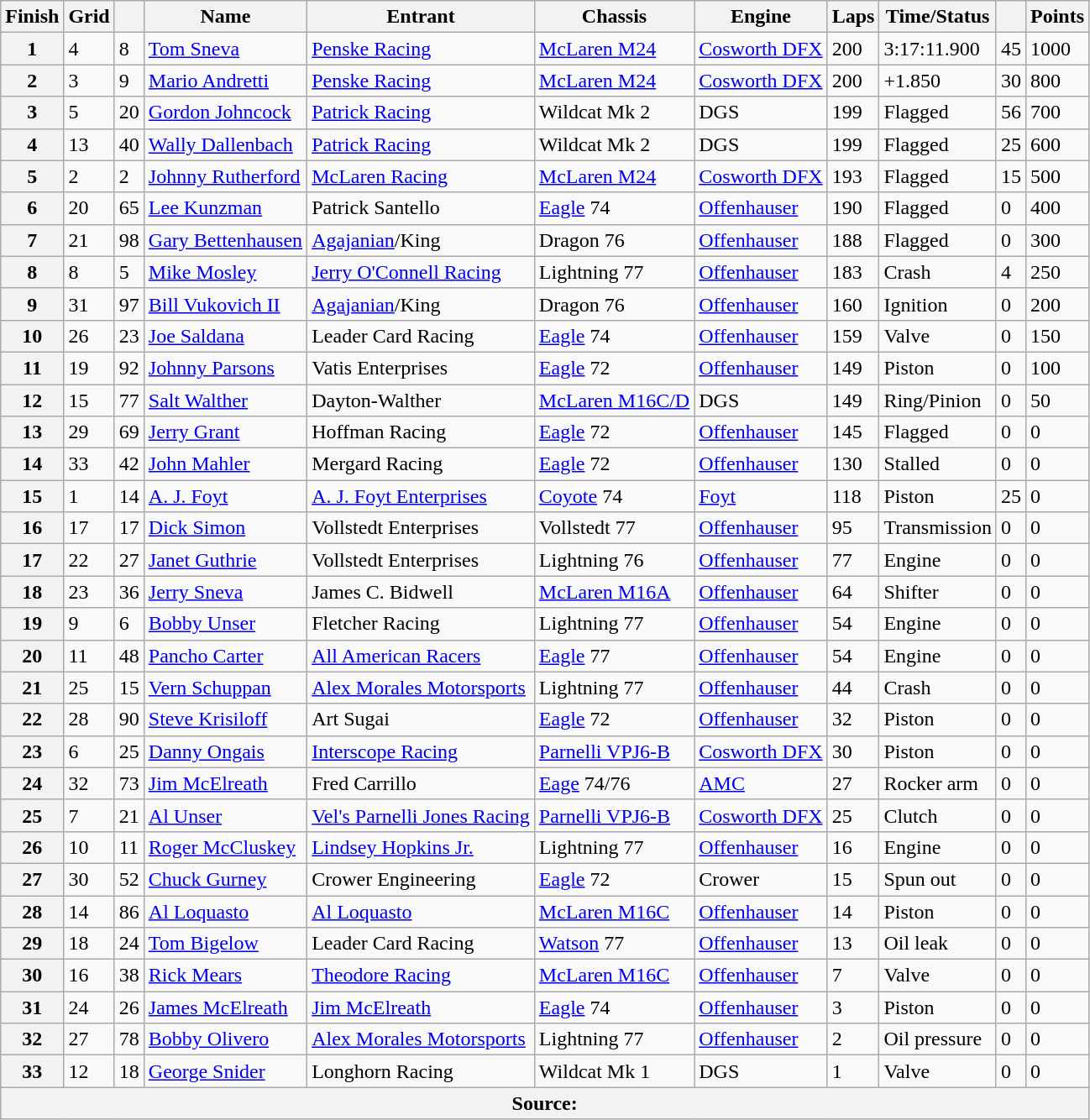<table class="wikitable">
<tr>
<th>Finish</th>
<th>Grid</th>
<th></th>
<th>Name</th>
<th>Entrant</th>
<th>Chassis</th>
<th>Engine</th>
<th>Laps</th>
<th>Time/Status</th>
<th></th>
<th>Points</th>
</tr>
<tr>
<th>1</th>
<td>4</td>
<td>8</td>
<td> <a href='#'>Tom Sneva</a></td>
<td><a href='#'>Penske Racing</a></td>
<td><a href='#'>McLaren M24</a></td>
<td><a href='#'>Cosworth DFX</a></td>
<td>200</td>
<td>3:17:11.900</td>
<td>45</td>
<td>1000</td>
</tr>
<tr>
<th>2</th>
<td>3</td>
<td>9</td>
<td> <a href='#'>Mario Andretti</a></td>
<td><a href='#'>Penske Racing</a></td>
<td><a href='#'>McLaren M24</a></td>
<td><a href='#'>Cosworth DFX</a></td>
<td>200</td>
<td>+1.850</td>
<td>30</td>
<td>800</td>
</tr>
<tr>
<th>3</th>
<td>5</td>
<td>20</td>
<td> <a href='#'>Gordon Johncock</a></td>
<td><a href='#'>Patrick Racing</a></td>
<td>Wildcat Mk 2</td>
<td>DGS</td>
<td>199</td>
<td>Flagged</td>
<td>56</td>
<td>700</td>
</tr>
<tr>
<th>4</th>
<td>13</td>
<td>40</td>
<td> <a href='#'>Wally Dallenbach</a></td>
<td><a href='#'>Patrick Racing</a></td>
<td>Wildcat Mk 2</td>
<td>DGS</td>
<td>199</td>
<td>Flagged</td>
<td>25</td>
<td>600</td>
</tr>
<tr>
<th>5</th>
<td>2</td>
<td>2</td>
<td> <a href='#'>Johnny Rutherford</a></td>
<td><a href='#'>McLaren Racing</a></td>
<td><a href='#'>McLaren M24</a></td>
<td><a href='#'>Cosworth DFX</a></td>
<td>193</td>
<td>Flagged</td>
<td>15</td>
<td>500</td>
</tr>
<tr>
<th>6</th>
<td>20</td>
<td>65</td>
<td> <a href='#'>Lee Kunzman</a></td>
<td>Patrick Santello</td>
<td><a href='#'>Eagle</a> 74</td>
<td><a href='#'>Offenhauser</a></td>
<td>190</td>
<td>Flagged</td>
<td>0</td>
<td>400</td>
</tr>
<tr>
<th>7</th>
<td>21</td>
<td>98</td>
<td> <a href='#'>Gary Bettenhausen</a></td>
<td><a href='#'>Agajanian</a>/King</td>
<td>Dragon 76</td>
<td><a href='#'>Offenhauser</a></td>
<td>188</td>
<td>Flagged</td>
<td>0</td>
<td>300</td>
</tr>
<tr>
<th>8</th>
<td>8</td>
<td>5</td>
<td> <a href='#'>Mike Mosley</a></td>
<td><a href='#'>Jerry O'Connell Racing</a></td>
<td>Lightning 77</td>
<td><a href='#'>Offenhauser</a></td>
<td>183</td>
<td>Crash</td>
<td>4</td>
<td>250</td>
</tr>
<tr>
<th>9</th>
<td>31</td>
<td>97</td>
<td> <a href='#'>Bill Vukovich II</a></td>
<td><a href='#'>Agajanian</a>/King</td>
<td>Dragon 76</td>
<td><a href='#'>Offenhauser</a></td>
<td>160</td>
<td>Ignition</td>
<td>0</td>
<td>200</td>
</tr>
<tr>
<th>10</th>
<td>26</td>
<td>23</td>
<td> <a href='#'>Joe Saldana</a></td>
<td>Leader Card Racing</td>
<td><a href='#'>Eagle</a> 74</td>
<td><a href='#'>Offenhauser</a></td>
<td>159</td>
<td>Valve</td>
<td>0</td>
<td>150</td>
</tr>
<tr>
<th>11</th>
<td>19</td>
<td>92</td>
<td> <a href='#'>Johnny Parsons</a></td>
<td>Vatis Enterprises</td>
<td><a href='#'>Eagle</a> 72</td>
<td><a href='#'>Offenhauser</a></td>
<td>149</td>
<td>Piston</td>
<td>0</td>
<td>100</td>
</tr>
<tr>
<th>12</th>
<td>15</td>
<td>77</td>
<td> <a href='#'>Salt Walther</a></td>
<td>Dayton-Walther</td>
<td><a href='#'>McLaren M16C/D</a></td>
<td>DGS</td>
<td>149</td>
<td>Ring/Pinion</td>
<td>0</td>
<td>50</td>
</tr>
<tr>
<th>13</th>
<td>29</td>
<td>69</td>
<td> <a href='#'>Jerry Grant</a></td>
<td>Hoffman Racing</td>
<td><a href='#'>Eagle</a> 72</td>
<td><a href='#'>Offenhauser</a></td>
<td>145</td>
<td>Flagged</td>
<td>0</td>
<td>0</td>
</tr>
<tr>
<th>14</th>
<td>33</td>
<td>42</td>
<td> <a href='#'>John Mahler</a></td>
<td>Mergard Racing</td>
<td><a href='#'>Eagle</a> 72</td>
<td><a href='#'>Offenhauser</a></td>
<td>130</td>
<td>Stalled</td>
<td>0</td>
<td>0</td>
</tr>
<tr>
<th>15</th>
<td>1</td>
<td>14</td>
<td> <a href='#'>A. J. Foyt</a></td>
<td><a href='#'>A. J. Foyt Enterprises</a></td>
<td><a href='#'>Coyote</a> 74</td>
<td><a href='#'>Foyt</a></td>
<td>118</td>
<td>Piston</td>
<td>25</td>
<td>0</td>
</tr>
<tr>
<th>16</th>
<td>17</td>
<td>17</td>
<td> <a href='#'>Dick Simon</a></td>
<td>Vollstedt Enterprises</td>
<td>Vollstedt 77</td>
<td><a href='#'>Offenhauser</a></td>
<td>95</td>
<td>Transmission</td>
<td>0</td>
<td>0</td>
</tr>
<tr>
<th>17</th>
<td>22</td>
<td>27</td>
<td> <a href='#'>Janet Guthrie</a></td>
<td>Vollstedt Enterprises</td>
<td>Lightning 76</td>
<td><a href='#'>Offenhauser</a></td>
<td>77</td>
<td>Engine</td>
<td>0</td>
<td>0</td>
</tr>
<tr>
<th>18</th>
<td>23</td>
<td>36</td>
<td> <a href='#'>Jerry Sneva</a></td>
<td>James C. Bidwell</td>
<td><a href='#'>McLaren M16A</a></td>
<td><a href='#'>Offenhauser</a></td>
<td>64</td>
<td>Shifter</td>
<td>0</td>
<td>0</td>
</tr>
<tr>
<th>19</th>
<td>9</td>
<td>6</td>
<td> <a href='#'>Bobby Unser</a></td>
<td>Fletcher Racing</td>
<td>Lightning 77</td>
<td><a href='#'>Offenhauser</a></td>
<td>54</td>
<td>Engine</td>
<td>0</td>
<td>0</td>
</tr>
<tr>
<th>20</th>
<td>11</td>
<td>48</td>
<td> <a href='#'>Pancho Carter</a></td>
<td><a href='#'>All American Racers</a></td>
<td><a href='#'>Eagle</a> 77</td>
<td><a href='#'>Offenhauser</a></td>
<td>54</td>
<td>Engine</td>
<td>0</td>
<td>0</td>
</tr>
<tr>
<th>21</th>
<td>25</td>
<td>15</td>
<td> <a href='#'>Vern Schuppan</a></td>
<td><a href='#'>Alex Morales Motorsports</a></td>
<td>Lightning 77</td>
<td><a href='#'>Offenhauser</a></td>
<td>44</td>
<td>Crash</td>
<td>0</td>
<td>0</td>
</tr>
<tr>
<th>22</th>
<td>28</td>
<td>90</td>
<td> <a href='#'>Steve Krisiloff</a></td>
<td>Art Sugai</td>
<td><a href='#'>Eagle</a> 72</td>
<td><a href='#'>Offenhauser</a></td>
<td>32</td>
<td>Piston</td>
<td>0</td>
<td>0</td>
</tr>
<tr>
<th>23</th>
<td>6</td>
<td>25</td>
<td> <a href='#'>Danny Ongais</a></td>
<td><a href='#'>Interscope Racing</a></td>
<td><a href='#'>Parnelli VPJ6-B</a></td>
<td><a href='#'>Cosworth DFX</a></td>
<td>30</td>
<td>Piston</td>
<td>0</td>
<td>0</td>
</tr>
<tr>
<th>24</th>
<td>32</td>
<td>73</td>
<td> <a href='#'>Jim McElreath</a></td>
<td>Fred Carrillo</td>
<td><a href='#'>Eage</a> 74/76</td>
<td><a href='#'>AMC</a></td>
<td>27</td>
<td>Rocker arm</td>
<td>0</td>
<td>0</td>
</tr>
<tr>
<th>25</th>
<td>7</td>
<td>21</td>
<td> <a href='#'>Al Unser</a></td>
<td><a href='#'>Vel's Parnelli Jones Racing</a></td>
<td><a href='#'>Parnelli VPJ6-B</a></td>
<td><a href='#'>Cosworth DFX</a></td>
<td>25</td>
<td>Clutch</td>
<td>0</td>
<td>0</td>
</tr>
<tr>
<th>26</th>
<td>10</td>
<td>11</td>
<td> <a href='#'>Roger McCluskey</a></td>
<td><a href='#'>Lindsey Hopkins Jr.</a></td>
<td>Lightning 77</td>
<td><a href='#'>Offenhauser</a></td>
<td>16</td>
<td>Engine</td>
<td>0</td>
<td>0</td>
</tr>
<tr>
<th>27</th>
<td>30</td>
<td>52</td>
<td> <a href='#'>Chuck Gurney</a></td>
<td>Crower Engineering</td>
<td><a href='#'>Eagle</a> 72</td>
<td>Crower</td>
<td>15</td>
<td>Spun out</td>
<td>0</td>
<td>0</td>
</tr>
<tr>
<th>28</th>
<td>14</td>
<td>86</td>
<td> <a href='#'>Al Loquasto</a></td>
<td><a href='#'>Al Loquasto</a></td>
<td><a href='#'>McLaren M16C</a></td>
<td><a href='#'>Offenhauser</a></td>
<td>14</td>
<td>Piston</td>
<td>0</td>
<td>0</td>
</tr>
<tr>
<th>29</th>
<td>18</td>
<td>24</td>
<td> <a href='#'>Tom Bigelow</a></td>
<td>Leader Card Racing</td>
<td><a href='#'>Watson</a> 77</td>
<td><a href='#'>Offenhauser</a></td>
<td>13</td>
<td>Oil leak</td>
<td>0</td>
<td>0</td>
</tr>
<tr>
<th>30</th>
<td>16</td>
<td>38</td>
<td> <a href='#'>Rick Mears</a></td>
<td><a href='#'>Theodore Racing</a></td>
<td><a href='#'>McLaren M16C</a></td>
<td><a href='#'>Offenhauser</a></td>
<td>7</td>
<td>Valve</td>
<td>0</td>
<td>0</td>
</tr>
<tr>
<th>31</th>
<td>24</td>
<td>26</td>
<td> <a href='#'>James McElreath</a></td>
<td><a href='#'>Jim McElreath</a></td>
<td><a href='#'>Eagle</a> 74</td>
<td><a href='#'>Offenhauser</a></td>
<td>3</td>
<td>Piston</td>
<td>0</td>
<td>0</td>
</tr>
<tr>
<th>32</th>
<td>27</td>
<td>78</td>
<td> <a href='#'>Bobby Olivero</a></td>
<td><a href='#'>Alex Morales Motorsports</a></td>
<td>Lightning 77</td>
<td><a href='#'>Offenhauser</a></td>
<td>2</td>
<td>Oil pressure</td>
<td>0</td>
<td>0</td>
</tr>
<tr>
<th>33</th>
<td>12</td>
<td>18</td>
<td> <a href='#'>George Snider</a></td>
<td>Longhorn Racing</td>
<td>Wildcat Mk 1</td>
<td>DGS</td>
<td>1</td>
<td>Valve</td>
<td>0</td>
<td>0</td>
</tr>
<tr>
<th colspan=11>Source:</th>
</tr>
</table>
